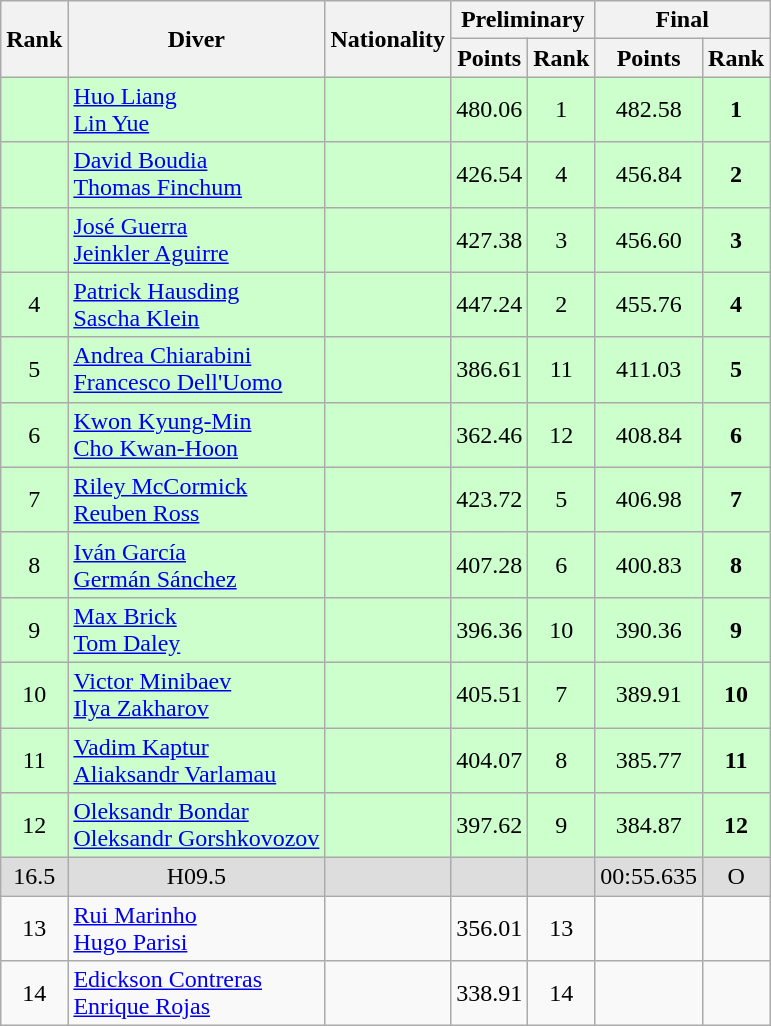<table class="wikitable" style="text-align:center">
<tr>
<th rowspan="2">Rank</th>
<th rowspan="2">Diver</th>
<th rowspan="2">Nationality</th>
<th colspan="2">Preliminary</th>
<th colspan="2">Final</th>
</tr>
<tr>
<th>Points</th>
<th>Rank</th>
<th>Points</th>
<th>Rank</th>
</tr>
<tr bgcolor=ccffcc>
<td></td>
<td align=left><a href='#'>Huo Liang</a><br><a href='#'>Lin Yue</a></td>
<td align=left></td>
<td>480.06</td>
<td>1</td>
<td>482.58</td>
<td><strong>1</strong></td>
</tr>
<tr bgcolor=ccffcc>
<td></td>
<td align=left><a href='#'>David Boudia</a><br><a href='#'>Thomas Finchum</a></td>
<td align=left></td>
<td>426.54</td>
<td>4</td>
<td>456.84</td>
<td><strong>2</strong></td>
</tr>
<tr bgcolor=ccffcc>
<td></td>
<td align=left><a href='#'>José Guerra</a><br><a href='#'>Jeinkler Aguirre</a></td>
<td align=left></td>
<td>427.38</td>
<td>3</td>
<td>456.60</td>
<td><strong>3</strong></td>
</tr>
<tr bgcolor=ccffcc>
<td>4</td>
<td align=left><a href='#'>Patrick Hausding</a><br><a href='#'>Sascha Klein</a></td>
<td align=left></td>
<td>447.24</td>
<td>2</td>
<td>455.76</td>
<td><strong>4</strong></td>
</tr>
<tr bgcolor=ccffcc>
<td>5</td>
<td align=left><a href='#'>Andrea Chiarabini</a><br><a href='#'>Francesco Dell'Uomo</a></td>
<td align=left></td>
<td>386.61</td>
<td>11</td>
<td>411.03</td>
<td><strong>5</strong></td>
</tr>
<tr bgcolor=ccffcc>
<td>6</td>
<td align=left><a href='#'>Kwon Kyung-Min</a><br><a href='#'>Cho Kwan-Hoon</a></td>
<td align=left></td>
<td>362.46</td>
<td>12</td>
<td>408.84</td>
<td><strong>6</strong></td>
</tr>
<tr bgcolor=ccffcc>
<td>7</td>
<td align=left><a href='#'>Riley McCormick</a><br><a href='#'>Reuben Ross</a></td>
<td align=left></td>
<td>423.72</td>
<td>5</td>
<td>406.98</td>
<td><strong>7</strong></td>
</tr>
<tr bgcolor=ccffcc>
<td>8</td>
<td align=left><a href='#'>Iván García</a><br><a href='#'>Germán Sánchez</a></td>
<td align=left></td>
<td>407.28</td>
<td>6</td>
<td>400.83</td>
<td><strong>8</strong></td>
</tr>
<tr bgcolor=ccffcc>
<td>9</td>
<td align=left><a href='#'>Max Brick</a><br><a href='#'>Tom Daley</a></td>
<td align=left></td>
<td>396.36</td>
<td>10</td>
<td>390.36</td>
<td><strong>9</strong></td>
</tr>
<tr bgcolor=ccffcc>
<td>10</td>
<td align=left><a href='#'>Victor Minibaev</a><br><a href='#'>Ilya Zakharov</a></td>
<td align=left></td>
<td>405.51</td>
<td>7</td>
<td>389.91</td>
<td><strong>10</strong></td>
</tr>
<tr bgcolor=ccffcc>
<td>11</td>
<td align=left><a href='#'>Vadim Kaptur</a><br><a href='#'>Aliaksandr Varlamau</a></td>
<td align=left></td>
<td>404.07</td>
<td>8</td>
<td>385.77</td>
<td><strong>11</strong></td>
</tr>
<tr bgcolor=ccffcc>
<td>12</td>
<td align=left><a href='#'>Oleksandr Bondar</a><br><a href='#'>Oleksandr Gorshkovozov</a></td>
<td align=left></td>
<td>397.62</td>
<td>9</td>
<td>384.87</td>
<td><strong>12</strong></td>
</tr>
<tr bgcolor=#DDDDDD>
<td><span>16.5</span></td>
<td><span>H09.5</span></td>
<td></td>
<td></td>
<td></td>
<td><span>00:55.635</span></td>
<td><span>O</span></td>
</tr>
<tr>
<td>13</td>
<td align=left><a href='#'>Rui Marinho</a><br><a href='#'>Hugo Parisi</a></td>
<td align=left></td>
<td>356.01</td>
<td>13</td>
<td></td>
<td></td>
</tr>
<tr>
<td>14</td>
<td align=left><a href='#'>Edickson Contreras</a><br><a href='#'>Enrique Rojas</a></td>
<td align=left></td>
<td>338.91</td>
<td>14</td>
<td></td>
<td></td>
</tr>
</table>
